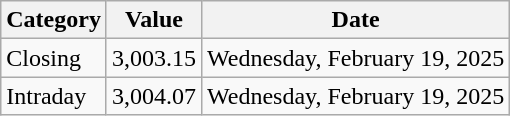<table class="wikitable">
<tr>
<th>Category</th>
<th>Value</th>
<th>Date</th>
</tr>
<tr>
<td>Closing</td>
<td>3,003.15</td>
<td>Wednesday, February 19, 2025</td>
</tr>
<tr>
<td>Intraday</td>
<td>3,004.07</td>
<td>Wednesday, February 19, 2025</td>
</tr>
</table>
